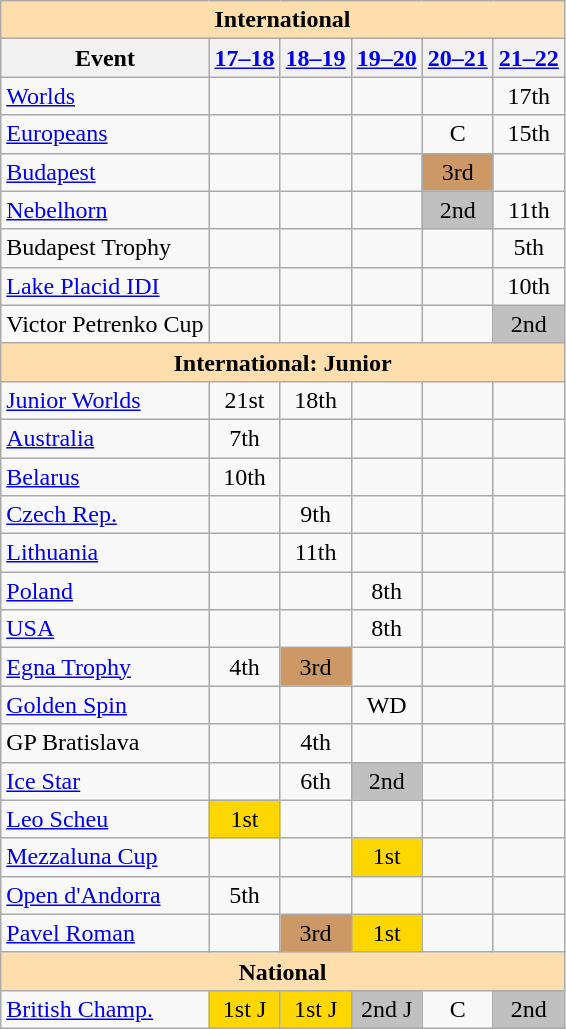<table class="wikitable" style="text-align:center">
<tr>
<th colspan="6" style="background-color: #ffdead; " align="center">International</th>
</tr>
<tr>
<th>Event</th>
<th><a href='#'>17–18</a></th>
<th><a href='#'>18–19</a></th>
<th><a href='#'>19–20</a></th>
<th><a href='#'>20–21</a></th>
<th><a href='#'>21–22</a></th>
</tr>
<tr>
<td align=left><a href='#'>Worlds</a></td>
<td></td>
<td></td>
<td></td>
<td></td>
<td>17th</td>
</tr>
<tr>
<td align=left><a href='#'>Europeans</a></td>
<td></td>
<td></td>
<td></td>
<td>C</td>
<td>15th</td>
</tr>
<tr>
<td align=left> <a href='#'>Budapest</a></td>
<td></td>
<td></td>
<td></td>
<td bgcolor=cc9966>3rd</td>
<td></td>
</tr>
<tr>
<td align=left> <a href='#'>Nebelhorn</a></td>
<td></td>
<td></td>
<td></td>
<td bgcolor=silver>2nd</td>
<td>11th</td>
</tr>
<tr>
<td align=left>Budapest Trophy</td>
<td></td>
<td></td>
<td></td>
<td></td>
<td>5th</td>
</tr>
<tr>
<td align=left><a href='#'>Lake Placid IDI</a></td>
<td></td>
<td></td>
<td></td>
<td></td>
<td>10th</td>
</tr>
<tr>
<td align=left>Victor Petrenko Cup</td>
<td></td>
<td></td>
<td></td>
<td></td>
<td bgcolor=silver>2nd</td>
</tr>
<tr>
<th colspan="6" style="background-color: #ffdead; " align="center">International: Junior</th>
</tr>
<tr>
<td align="left"><a href='#'>Junior Worlds</a></td>
<td>21st</td>
<td>18th</td>
<td></td>
<td></td>
<td></td>
</tr>
<tr>
<td align="left"> <a href='#'>Australia</a></td>
<td>7th</td>
<td></td>
<td></td>
<td></td>
<td></td>
</tr>
<tr>
<td align="left"> <a href='#'>Belarus</a></td>
<td>10th</td>
<td></td>
<td></td>
<td></td>
<td></td>
</tr>
<tr>
<td align="left"> <a href='#'>Czech Rep.</a></td>
<td></td>
<td>9th</td>
<td></td>
<td></td>
<td></td>
</tr>
<tr>
<td align="left"> <a href='#'>Lithuania</a></td>
<td></td>
<td>11th</td>
<td></td>
<td></td>
<td></td>
</tr>
<tr>
<td align="left"> <a href='#'>Poland</a></td>
<td></td>
<td></td>
<td>8th</td>
<td></td>
<td></td>
</tr>
<tr>
<td align="left"> <a href='#'>USA</a></td>
<td></td>
<td></td>
<td>8th</td>
<td></td>
<td></td>
</tr>
<tr>
<td align="left"><a href='#'>Egna Trophy</a></td>
<td>4th</td>
<td bgcolor="cc9966">3rd</td>
<td></td>
<td></td>
<td></td>
</tr>
<tr>
<td align=left><a href='#'>Golden Spin</a></td>
<td></td>
<td></td>
<td>WD</td>
<td></td>
<td></td>
</tr>
<tr>
<td align="left">GP Bratislava</td>
<td></td>
<td>4th</td>
<td></td>
<td></td>
<td></td>
</tr>
<tr>
<td align="left"><a href='#'>Ice Star</a></td>
<td></td>
<td>6th</td>
<td bgcolor="silver">2nd</td>
<td></td>
<td></td>
</tr>
<tr>
<td align="left"><a href='#'>Leo Scheu</a></td>
<td bgcolor="gold">1st</td>
<td></td>
<td></td>
<td></td>
<td></td>
</tr>
<tr>
<td align="left"><a href='#'>Mezzaluna Cup</a></td>
<td></td>
<td></td>
<td bgcolor="gold">1st</td>
<td></td>
<td></td>
</tr>
<tr>
<td align="left"><a href='#'>Open d'Andorra</a></td>
<td>5th</td>
<td></td>
<td></td>
<td></td>
<td></td>
</tr>
<tr>
<td align="left"><a href='#'>Pavel Roman</a></td>
<td></td>
<td bgcolor="cc9966">3rd</td>
<td bgcolor="gold">1st</td>
<td></td>
<td></td>
</tr>
<tr>
<th colspan="6" style="background-color: #ffdead; " align="center">National</th>
</tr>
<tr>
<td align="left"><a href='#'>British Champ.</a></td>
<td bgcolor="gold">1st J</td>
<td bgcolor="gold">1st J</td>
<td bgcolor="silver">2nd J</td>
<td>C</td>
<td bgcolor="silver">2nd</td>
</tr>
</table>
